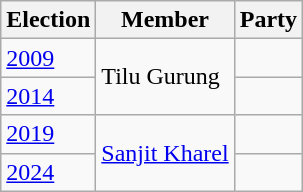<table class="wikitable sortable">
<tr>
<th>Election</th>
<th>Member</th>
<th colspan=2>Party</th>
</tr>
<tr>
<td><a href='#'>2009</a></td>
<td rowspan=2>Tilu Gurung</td>
<td></td>
</tr>
<tr>
<td><a href='#'>2014</a></td>
</tr>
<tr>
<td><a href='#'>2019</a></td>
<td rowspan=2><a href='#'>Sanjit Kharel</a></td>
<td></td>
</tr>
<tr>
<td><a href='#'>2024</a></td>
</tr>
</table>
